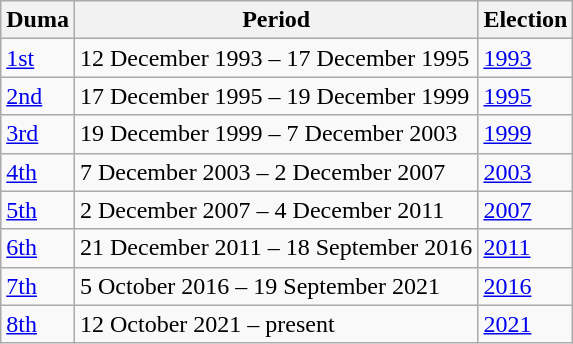<table class="wikitable">
<tr>
<th>Duma</th>
<th>Period</th>
<th>Election</th>
</tr>
<tr>
<td><a href='#'>1st</a></td>
<td>12 December 1993 – 17 December 1995</td>
<td><a href='#'>1993</a></td>
</tr>
<tr>
<td><a href='#'>2nd</a></td>
<td>17 December 1995 – 19 December 1999</td>
<td><a href='#'>1995</a></td>
</tr>
<tr>
<td><a href='#'>3rd</a></td>
<td>19 December 1999 – 7 December 2003</td>
<td><a href='#'>1999</a></td>
</tr>
<tr>
<td><a href='#'>4th</a></td>
<td>7 December 2003 – 2 December 2007</td>
<td><a href='#'>2003</a></td>
</tr>
<tr>
<td><a href='#'>5th</a></td>
<td>2 December 2007 – 4 December 2011</td>
<td><a href='#'>2007</a></td>
</tr>
<tr>
<td><a href='#'>6th</a></td>
<td>21 December 2011 – 18 September 2016</td>
<td><a href='#'>2011</a></td>
</tr>
<tr>
<td><a href='#'>7th</a></td>
<td>5 October 2016 – 19 September 2021</td>
<td><a href='#'>2016</a></td>
</tr>
<tr>
<td><a href='#'>8th</a></td>
<td>12 October 2021 – present</td>
<td><a href='#'>2021</a></td>
</tr>
</table>
